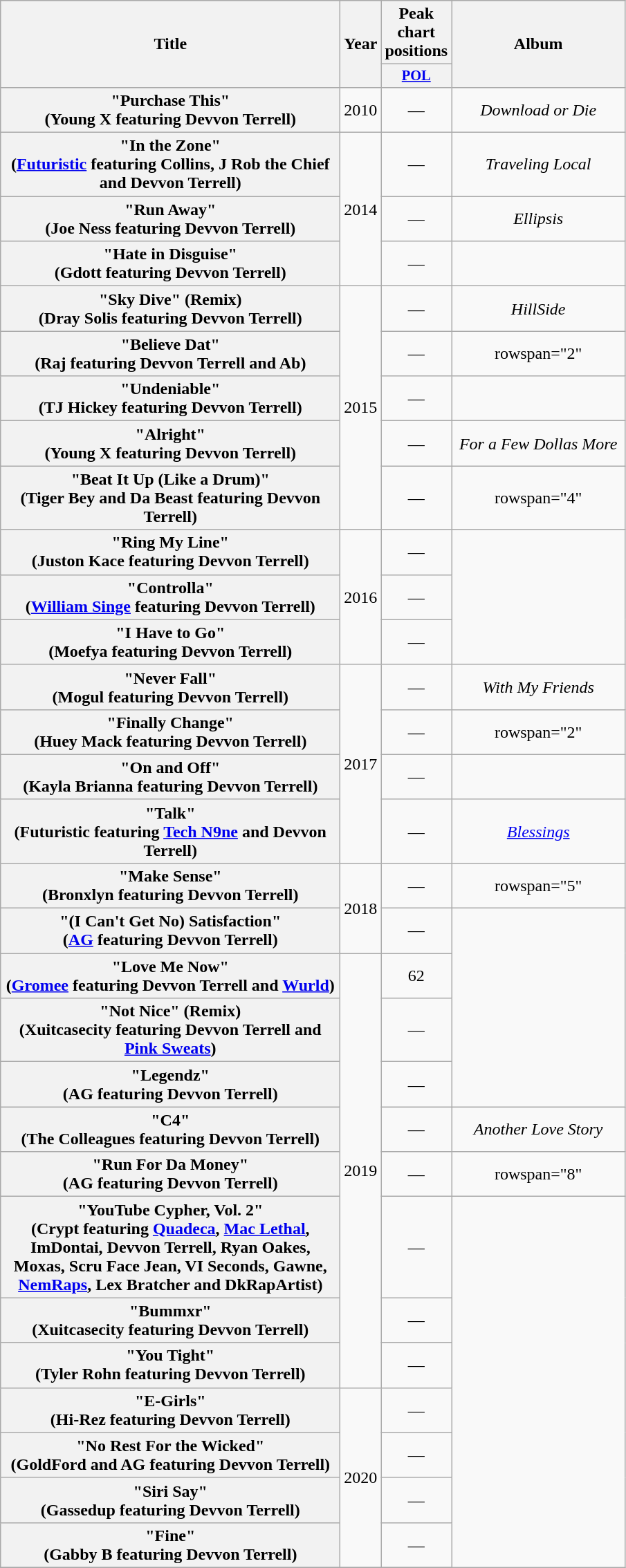<table class="wikitable plainrowheaders" style="text-align:center;">
<tr>
<th scope="col" rowspan="2" style="width:20em;">Title</th>
<th scope="col" rowspan="2" style="width:1em;">Year</th>
<th scope="col" colspan="1">Peak chart positions</th>
<th scope="col" rowspan="2" style="width:10em;">Album</th>
</tr>
<tr>
<th scope="col" style="width:3em;font-size:85%;"><a href='#'>POL</a><br></th>
</tr>
<tr>
<th scope="row">"Purchase This"<br><span>(Young X featuring Devvon Terrell)</span></th>
<td>2010</td>
<td>—</td>
<td><em>Download or Die</em></td>
</tr>
<tr>
<th scope="row">"In the Zone"<br><span>(<a href='#'>Futuristic</a> featuring Collins, J Rob the Chief and Devvon Terrell)</span></th>
<td rowspan="3">2014</td>
<td>—</td>
<td><em>Traveling Local</em></td>
</tr>
<tr>
<th scope="row">"Run Away"<br><span>(Joe Ness featuring Devvon Terrell)</span></th>
<td>—</td>
<td><em>Ellipsis</em></td>
</tr>
<tr>
<th scope="row">"Hate in Disguise"<br><span>(Gdott featuring Devvon Terrell)</span></th>
<td>—</td>
<td></td>
</tr>
<tr>
<th scope="row">"Sky Dive" (Remix)<br><span>(Dray Solis featuring Devvon Terrell)</span></th>
<td rowspan="5">2015</td>
<td>—</td>
<td><em>HillSide</em></td>
</tr>
<tr>
<th scope="row">"Believe Dat"<br><span>(Raj featuring Devvon Terrell and Ab)</span></th>
<td>—</td>
<td>rowspan="2" </td>
</tr>
<tr>
<th scope="row">"Undeniable"<br><span>(TJ Hickey featuring Devvon Terrell)</span></th>
<td>—</td>
</tr>
<tr>
<th scope="row">"Alright"<br><span>(Young X featuring Devvon Terrell)</span></th>
<td>—</td>
<td><em>For a Few Dollas More</em></td>
</tr>
<tr>
<th scope="row">"Beat It Up (Like a Drum)"<br><span>(Tiger Bey and Da Beast featuring Devvon Terrell)</span></th>
<td>—</td>
<td>rowspan="4" </td>
</tr>
<tr>
<th scope="row">"Ring My Line"<br><span>(Juston Kace featuring Devvon Terrell)</span></th>
<td rowspan="3">2016</td>
<td>—</td>
</tr>
<tr>
<th scope="row">"Controlla"<br><span>(<a href='#'>William Singe</a> featuring Devvon Terrell)</span></th>
<td>—</td>
</tr>
<tr>
<th scope="row">"I Have to Go"<br><span>(Moefya featuring Devvon Terrell)</span></th>
<td>—</td>
</tr>
<tr>
<th scope="row">"Never Fall"<br><span>(Mogul featuring Devvon Terrell)</span></th>
<td rowspan="4">2017</td>
<td>—</td>
<td><em>With My Friends</em></td>
</tr>
<tr>
<th scope="row">"Finally Change"<br><span>(Huey Mack featuring Devvon Terrell)</span></th>
<td>—</td>
<td>rowspan="2" </td>
</tr>
<tr>
<th scope="row">"On and Off"<br><span>(Kayla Brianna featuring Devvon Terrell)</span></th>
<td>—</td>
</tr>
<tr>
<th scope="row">"Talk"<br><span>(Futuristic featuring <a href='#'>Tech N9ne</a> and Devvon Terrell)</span></th>
<td>—</td>
<td><em><a href='#'>Blessings</a></em></td>
</tr>
<tr>
<th scope="row">"Make Sense"<br><span>(Bronxlyn featuring Devvon Terrell)</span></th>
<td rowspan="2">2018</td>
<td>—</td>
<td>rowspan="5" </td>
</tr>
<tr>
<th scope="row">"(I Can't Get No) Satisfaction"<br><span>(<a href='#'>AG</a> featuring Devvon Terrell)</span></th>
<td>—</td>
</tr>
<tr>
<th scope="row">"Love Me Now"<br><span>(<a href='#'>Gromee</a> featuring Devvon Terrell and <a href='#'>Wurld</a>)</span></th>
<td rowspan="8">2019</td>
<td>62</td>
</tr>
<tr>
<th scope="row">"Not Nice" (Remix)<br><span>(Xuitcasecity featuring Devvon Terrell and <a href='#'>Pink Sweats</a>)</span></th>
<td>—</td>
</tr>
<tr>
<th scope="row">"Legendz"<br><span>(AG featuring Devvon Terrell)</span></th>
<td>—</td>
</tr>
<tr>
<th scope="row">"C4"<br><span>(The Colleagues featuring Devvon Terrell)</span></th>
<td>—</td>
<td><em>Another Love Story</em></td>
</tr>
<tr>
<th scope="row">"Run For Da Money"<br><span>(AG featuring Devvon Terrell)</span></th>
<td>—</td>
<td>rowspan="8" </td>
</tr>
<tr>
<th scope="row">"YouTube Cypher, Vol. 2"<br><span>(Crypt featuring <a href='#'>Quadeca</a>, <a href='#'>Mac Lethal</a>, ImDontai, Devvon Terrell, Ryan Oakes,<br>Moxas, Scru Face Jean, VI Seconds, Gawne, <a href='#'>NemRaps</a>, Lex Bratcher and DkRapArtist)</span></th>
<td>—</td>
</tr>
<tr>
<th scope="row">"Bummxr"<br><span>(Xuitcasecity featuring Devvon Terrell)</span></th>
<td>—</td>
</tr>
<tr>
<th scope="row">"You Tight"<br><span>(Tyler Rohn featuring Devvon Terrell)</span></th>
<td>—</td>
</tr>
<tr>
<th scope="row">"E-Girls"<br><span>(Hi-Rez featuring Devvon Terrell)</span></th>
<td rowspan="4">2020</td>
<td>—</td>
</tr>
<tr>
<th scope="row">"No Rest For the Wicked"<br><span>(GoldFord and AG featuring Devvon Terrell)</span></th>
<td>—</td>
</tr>
<tr>
<th scope="row">"Siri Say"<br><span>(Gassedup featuring Devvon Terrell)</span></th>
<td>—</td>
</tr>
<tr>
<th scope="row">"Fine"<br><span>(Gabby B featuring Devvon Terrell)</span></th>
<td>—</td>
</tr>
<tr>
</tr>
</table>
